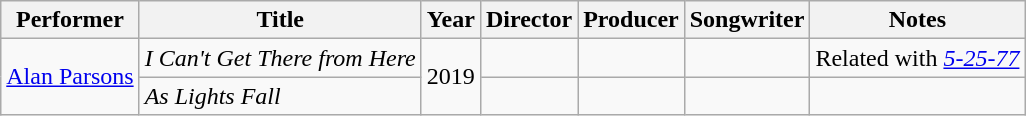<table class="wikitable">
<tr>
<th>Performer</th>
<th>Title</th>
<th>Year</th>
<th>Director</th>
<th>Producer</th>
<th>Songwriter</th>
<th>Notes</th>
</tr>
<tr>
<td rowspan="2"><a href='#'>Alan Parsons</a></td>
<td><em>I Can't Get There from Here</em></td>
<td rowspan="2">2019</td>
<td></td>
<td></td>
<td></td>
<td>Related with <em><a href='#'>5-25-77</a></em></td>
</tr>
<tr>
<td><em>As Lights Fall</em></td>
<td></td>
<td></td>
<td></td>
<td></td>
</tr>
</table>
